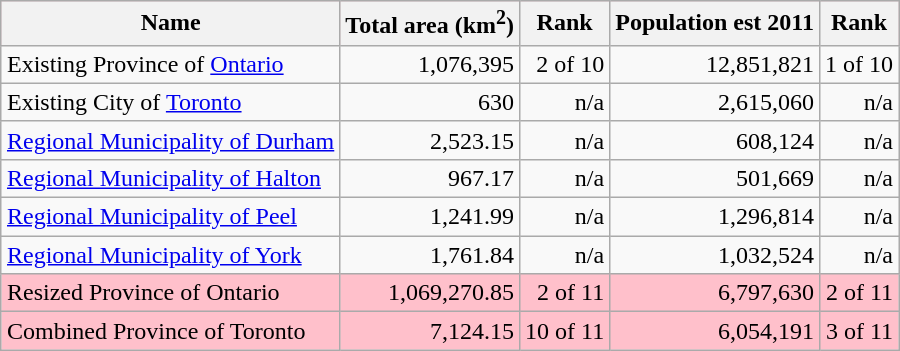<table class="wikitable" style="margin:1em auto;">
<tr bgcolor="pink">
<th>Name</th>
<th>Total area (km<sup>2</sup>)</th>
<th>Rank</th>
<th>Population est 2011</th>
<th>Rank</th>
</tr>
<tr>
<td align="left">Existing Province of <a href='#'>Ontario</a></td>
<td align="right">1,076,395</td>
<td align="right">2 of 10</td>
<td align="right">12,851,821</td>
<td align="right">1 of 10</td>
</tr>
<tr>
<td align="left">Existing City of <a href='#'>Toronto</a></td>
<td align="right">630</td>
<td align="right">n/a</td>
<td align="right">2,615,060</td>
<td align="right">n/a</td>
</tr>
<tr>
<td align="left"><a href='#'>Regional Municipality of Durham</a></td>
<td align="right">2,523.15</td>
<td align="right">n/a</td>
<td align="right">608,124</td>
<td align="right">n/a</td>
</tr>
<tr>
<td align="left"><a href='#'>Regional Municipality of Halton</a></td>
<td align="right">967.17</td>
<td align="right">n/a</td>
<td align="right">501,669</td>
<td align="right">n/a</td>
</tr>
<tr>
<td align="left"><a href='#'>Regional Municipality of Peel</a></td>
<td align="right">1,241.99</td>
<td align="right">n/a</td>
<td align="right">1,296,814</td>
<td align="right">n/a</td>
</tr>
<tr>
<td align="left"><a href='#'>Regional Municipality of York</a></td>
<td align="right">1,761.84</td>
<td align="right">n/a</td>
<td align="right">1,032,524</td>
<td align="right">n/a</td>
</tr>
<tr>
<td bgcolor="pink" align="left">Resized Province of Ontario</td>
<td bgcolor="pink" align="right">1,069,270.85</td>
<td bgcolor="pink" align="right">2 of 11</td>
<td bgcolor="pink" align="right">6,797,630</td>
<td bgcolor="pink" align="right">2 of 11</td>
</tr>
<tr>
<td bgcolor="pink" align="left">Combined Province of Toronto</td>
<td bgcolor="pink" align="right">7,124.15</td>
<td bgcolor="pink" align="right">10 of 11</td>
<td bgcolor="pink" align="right">6,054,191</td>
<td bgcolor="pink" align="right">3 of 11</td>
</tr>
</table>
